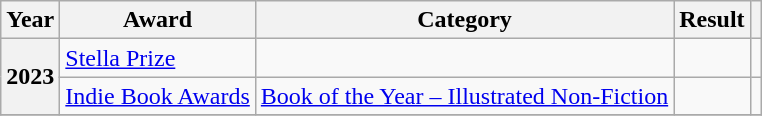<table class="wikitable sortable">
<tr>
<th>Year</th>
<th>Award</th>
<th>Category</th>
<th>Result</th>
<th></th>
</tr>
<tr>
<th rowspan="2">2023</th>
<td><a href='#'>Stella Prize</a></td>
<td></td>
<td></td>
<td></td>
</tr>
<tr>
<td><a href='#'>Indie Book Awards</a></td>
<td><a href='#'>Book of the Year – Illustrated Non-Fiction</a></td>
<td></td>
<td></td>
</tr>
<tr>
</tr>
</table>
